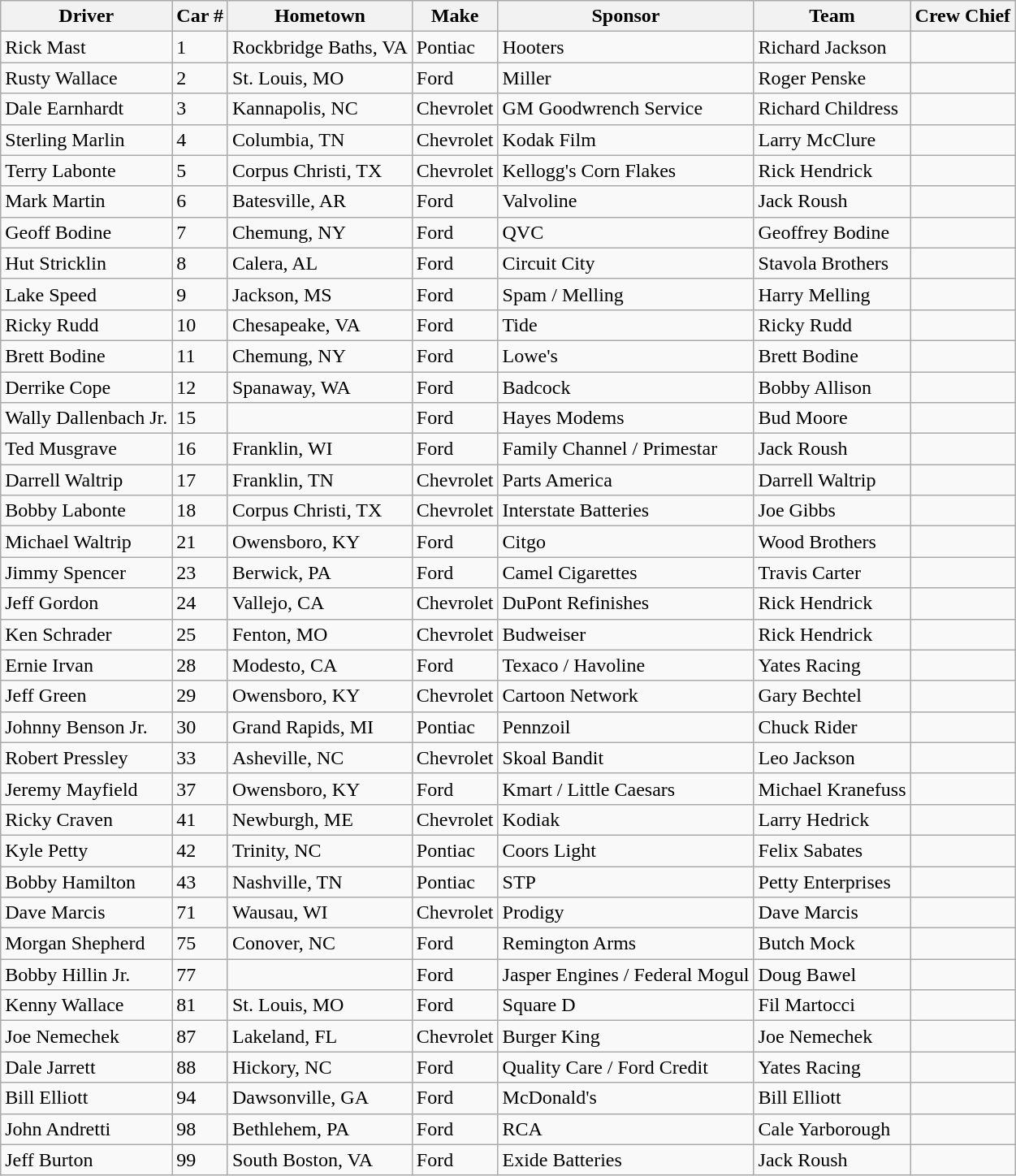<table class="wikitable">
<tr>
<th colspan="1" rowspan="1"><abbr>Driver</abbr></th>
<th colspan="1" rowspan="1">Car #</th>
<th colspan="1" rowspan="1"><abbr>Hometown</abbr></th>
<th colspan="1" rowspan="1"><abbr>Make</abbr></th>
<th colspan="1" rowspan="1"><abbr>Sponsor</abbr></th>
<th colspan="1" rowspan="1"><abbr>Team</abbr></th>
<th colspan="1" rowspan="1"><abbr>Crew Chief</abbr></th>
</tr>
<tr>
<td>Rick Mast</td>
<td>1</td>
<td>Rockbridge Baths, VA</td>
<td>Pontiac</td>
<td>Hooters</td>
<td>Richard Jackson</td>
<td></td>
</tr>
<tr>
<td>Rusty Wallace</td>
<td>2</td>
<td>St. Louis, MO</td>
<td>Ford</td>
<td>Miller</td>
<td>Roger Penske</td>
<td></td>
</tr>
<tr>
<td>Dale Earnhardt</td>
<td>3</td>
<td>Kannapolis, NC</td>
<td>Chevrolet</td>
<td>GM Goodwrench Service</td>
<td>Richard Childress</td>
<td></td>
</tr>
<tr>
<td>Sterling Marlin</td>
<td>4</td>
<td>Columbia, TN</td>
<td>Chevrolet</td>
<td>Kodak Film</td>
<td>Larry McClure</td>
<td></td>
</tr>
<tr>
<td>Terry Labonte</td>
<td>5</td>
<td>Corpus Christi, TX</td>
<td>Chevrolet</td>
<td>Kellogg's Corn Flakes</td>
<td>Rick Hendrick</td>
<td></td>
</tr>
<tr>
<td>Mark Martin</td>
<td>6</td>
<td>Batesville, AR</td>
<td>Ford</td>
<td>Valvoline</td>
<td>Jack Roush</td>
<td></td>
</tr>
<tr>
<td>Geoff Bodine</td>
<td>7</td>
<td>Chemung, NY</td>
<td>Ford</td>
<td>QVC</td>
<td>Geoffrey Bodine</td>
<td></td>
</tr>
<tr>
<td>Hut Stricklin</td>
<td>8</td>
<td>Calera, AL</td>
<td>Ford</td>
<td>Circuit City</td>
<td>Stavola Brothers</td>
<td></td>
</tr>
<tr>
<td>Lake Speed</td>
<td>9</td>
<td>Jackson, MS</td>
<td>Ford</td>
<td>Spam / Melling</td>
<td>Harry Melling</td>
<td></td>
</tr>
<tr>
<td>Ricky Rudd</td>
<td>10</td>
<td>Chesapeake, VA</td>
<td>Ford</td>
<td>Tide</td>
<td>Ricky Rudd</td>
<td></td>
</tr>
<tr>
<td>Brett Bodine</td>
<td>11</td>
<td>Chemung, NY</td>
<td>Ford</td>
<td>Lowe's</td>
<td>Brett Bodine</td>
<td></td>
</tr>
<tr>
<td>Derrike Cope</td>
<td>12</td>
<td>Spanaway, WA</td>
<td>Ford</td>
<td>Badcock</td>
<td>Bobby Allison</td>
<td></td>
</tr>
<tr>
<td>Wally Dallenbach Jr.</td>
<td>15</td>
<td></td>
<td>Ford</td>
<td>Hayes Modems</td>
<td>Bud Moore</td>
<td></td>
</tr>
<tr>
<td>Ted Musgrave</td>
<td>16</td>
<td>Franklin, WI</td>
<td>Ford</td>
<td>Family Channel / Primestar</td>
<td>Jack Roush</td>
<td></td>
</tr>
<tr>
<td>Darrell Waltrip</td>
<td>17</td>
<td>Franklin, TN</td>
<td>Chevrolet</td>
<td>Parts America</td>
<td>Darrell Waltrip</td>
<td></td>
</tr>
<tr>
<td>Bobby Labonte</td>
<td>18</td>
<td>Corpus Christi, TX</td>
<td>Chevrolet</td>
<td>Interstate Batteries</td>
<td>Joe Gibbs</td>
<td></td>
</tr>
<tr>
<td>Michael Waltrip</td>
<td>21</td>
<td>Owensboro, KY</td>
<td>Ford</td>
<td>Citgo</td>
<td>Wood Brothers</td>
<td></td>
</tr>
<tr>
<td>Jimmy Spencer</td>
<td>23</td>
<td>Berwick, PA</td>
<td>Ford</td>
<td>Camel Cigarettes</td>
<td>Travis Carter</td>
<td></td>
</tr>
<tr>
<td>Jeff Gordon</td>
<td>24</td>
<td>Vallejo, CA</td>
<td>Chevrolet</td>
<td>DuPont Refinishes</td>
<td>Rick Hendrick</td>
<td></td>
</tr>
<tr>
<td>Ken Schrader</td>
<td>25</td>
<td>Fenton, MO</td>
<td>Chevrolet</td>
<td>Budweiser</td>
<td>Rick Hendrick</td>
<td></td>
</tr>
<tr>
<td>Ernie Irvan</td>
<td>28</td>
<td>Modesto, CA</td>
<td>Ford</td>
<td>Texaco / Havoline</td>
<td>Yates Racing</td>
<td></td>
</tr>
<tr>
<td>Jeff Green</td>
<td>29</td>
<td>Owensboro, KY</td>
<td>Chevrolet</td>
<td>Cartoon Network</td>
<td>Gary Bechtel</td>
<td></td>
</tr>
<tr>
<td>Johnny Benson Jr.</td>
<td>30</td>
<td>Grand Rapids, MI</td>
<td>Pontiac</td>
<td>Pennzoil</td>
<td>Chuck Rider</td>
<td></td>
</tr>
<tr>
<td>Robert Pressley</td>
<td>33</td>
<td>Asheville, NC</td>
<td>Chevrolet</td>
<td>Skoal Bandit</td>
<td>Leo Jackson</td>
<td></td>
</tr>
<tr>
<td>Jeremy Mayfield</td>
<td>37</td>
<td>Owensboro, KY</td>
<td>Ford</td>
<td>Kmart / Little Caesars</td>
<td>Michael Kranefuss</td>
<td></td>
</tr>
<tr>
<td>Ricky Craven</td>
<td>41</td>
<td>Newburgh, ME</td>
<td>Chevrolet</td>
<td>Kodiak</td>
<td>Larry Hedrick</td>
<td></td>
</tr>
<tr>
<td>Kyle Petty</td>
<td>42</td>
<td>Trinity, NC</td>
<td>Pontiac</td>
<td>Coors Light</td>
<td>Felix Sabates</td>
<td></td>
</tr>
<tr>
<td>Bobby Hamilton</td>
<td>43</td>
<td>Nashville, TN</td>
<td>Pontiac</td>
<td>STP</td>
<td>Petty Enterprises</td>
<td></td>
</tr>
<tr>
<td>Dave Marcis</td>
<td>71</td>
<td>Wausau, WI</td>
<td>Chevrolet</td>
<td>Prodigy</td>
<td>Dave Marcis</td>
<td></td>
</tr>
<tr>
<td>Morgan Shepherd</td>
<td>75</td>
<td>Conover, NC</td>
<td>Ford</td>
<td>Remington Arms</td>
<td>Butch Mock</td>
<td></td>
</tr>
<tr>
<td>Bobby Hillin Jr.</td>
<td>77</td>
<td></td>
<td>Ford</td>
<td>Jasper Engines / Federal Mogul</td>
<td>Doug Bawel</td>
<td></td>
</tr>
<tr>
<td>Kenny Wallace</td>
<td>81</td>
<td>St. Louis, MO</td>
<td>Ford</td>
<td>Square D</td>
<td>Fil Martocci</td>
<td></td>
</tr>
<tr>
<td>Joe Nemechek</td>
<td>87</td>
<td>Lakeland, FL</td>
<td>Chevrolet</td>
<td>Burger King</td>
<td>Joe Nemechek</td>
<td></td>
</tr>
<tr>
<td>Dale Jarrett</td>
<td>88</td>
<td>Hickory, NC</td>
<td>Ford</td>
<td>Quality Care / Ford Credit</td>
<td>Yates Racing</td>
<td></td>
</tr>
<tr>
<td>Bill Elliott</td>
<td>94</td>
<td>Dawsonville, GA</td>
<td>Ford</td>
<td>McDonald's</td>
<td>Bill Elliott</td>
<td></td>
</tr>
<tr>
<td>John Andretti</td>
<td>98</td>
<td>Bethlehem, PA</td>
<td>Ford</td>
<td>RCA</td>
<td>Cale Yarborough</td>
<td></td>
</tr>
<tr>
<td>Jeff Burton</td>
<td>99</td>
<td>South Boston, VA</td>
<td>Ford</td>
<td>Exide Batteries</td>
<td>Jack Roush</td>
</tr>
</table>
